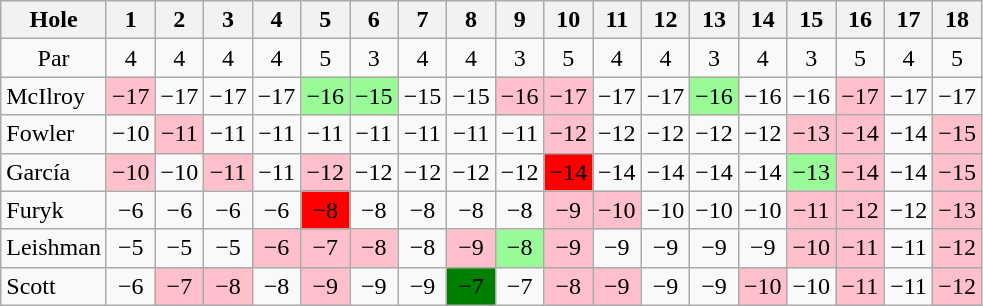<table class="wikitable" style="text-align:center">
<tr>
<th>Hole</th>
<th>1</th>
<th>2</th>
<th>3</th>
<th>4</th>
<th>5</th>
<th>6</th>
<th>7</th>
<th>8</th>
<th>9</th>
<th>10</th>
<th>11</th>
<th>12</th>
<th>13</th>
<th>14</th>
<th>15</th>
<th>16</th>
<th>17</th>
<th>18</th>
</tr>
<tr>
<td>Par</td>
<td>4</td>
<td>4</td>
<td>4</td>
<td>4</td>
<td>5</td>
<td>3</td>
<td>4</td>
<td>4</td>
<td>3</td>
<td>5</td>
<td>4</td>
<td>4</td>
<td>3</td>
<td>4</td>
<td>3</td>
<td>5</td>
<td>4</td>
<td>5</td>
</tr>
<tr>
<td align=left> McIlroy</td>
<td style="background: Pink;">−17</td>
<td>−17</td>
<td>−17</td>
<td>−17</td>
<td style="background: PaleGreen;">−16</td>
<td style="background: PaleGreen;">−15</td>
<td>−15</td>
<td>−15</td>
<td style="background: Pink;">−16</td>
<td style="background: Pink;">−17</td>
<td>−17</td>
<td>−17</td>
<td style="background: PaleGreen;">−16</td>
<td>−16</td>
<td>−16</td>
<td style="background: Pink;">−17</td>
<td>−17</td>
<td>−17</td>
</tr>
<tr>
<td align=left> Fowler</td>
<td>−10</td>
<td style="background: Pink;">−11</td>
<td>−11</td>
<td>−11</td>
<td>−11</td>
<td>−11</td>
<td>−11</td>
<td>−11</td>
<td>−11</td>
<td style="background: Pink;">−12</td>
<td>−12</td>
<td>−12</td>
<td>−12</td>
<td>−12</td>
<td style="background: Pink;">−13</td>
<td style="background: Pink;">−14</td>
<td>−14</td>
<td style="background: Pink;">−15</td>
</tr>
<tr>
<td align=left> García</td>
<td style="background: Pink;">−10</td>
<td>−10</td>
<td style="background: Pink;">−11</td>
<td>−11</td>
<td style="background: Pink;">−12</td>
<td>−12</td>
<td>−12</td>
<td>−12</td>
<td>−12</td>
<td style="background: Red;">−14</td>
<td>−14</td>
<td>−14</td>
<td>−14</td>
<td>−14</td>
<td style="background: PaleGreen;">−13</td>
<td style="background: Pink;">−14</td>
<td>−14</td>
<td style="background: Pink;">−15</td>
</tr>
<tr>
<td align=left> Furyk</td>
<td>−6</td>
<td>−6</td>
<td>−6</td>
<td>−6</td>
<td style="background: Red;">−8</td>
<td>−8</td>
<td>−8</td>
<td>−8</td>
<td>−8</td>
<td style="background: Pink;">−9</td>
<td style="background: Pink;">−10</td>
<td>−10</td>
<td>−10</td>
<td>−10</td>
<td style="background: Pink;">−11</td>
<td style="background: Pink;">−12</td>
<td>−12</td>
<td style="background: Pink;">−13</td>
</tr>
<tr>
<td align=left> Leishman</td>
<td>−5</td>
<td>−5</td>
<td>−5</td>
<td style="background: Pink;">−6</td>
<td style="background: Pink;">−7</td>
<td style="background: Pink;">−8</td>
<td>−8</td>
<td style="background: Pink;">−9</td>
<td style="background: PaleGreen;">−8</td>
<td style="background: Pink;">−9</td>
<td>−9</td>
<td>−9</td>
<td>−9</td>
<td>−9</td>
<td style="background: Pink;">−10</td>
<td style="background: Pink;">−11</td>
<td>−11</td>
<td style="background: Pink;">−12</td>
</tr>
<tr>
<td align=left> Scott</td>
<td>−6</td>
<td style="background: Pink;">−7</td>
<td style="background: Pink;">−8</td>
<td>−8</td>
<td style="background: Pink;">−9</td>
<td>−9</td>
<td>−9</td>
<td style="background: Green;">−7</td>
<td>−7</td>
<td style="background: Pink;">−8</td>
<td style="background: Pink;">−9</td>
<td>−9</td>
<td>−9</td>
<td style="background: Pink;">−10</td>
<td>−10</td>
<td style="background: Pink;">−11</td>
<td>−11</td>
<td style="background: Pink;">−12</td>
</tr>
</table>
